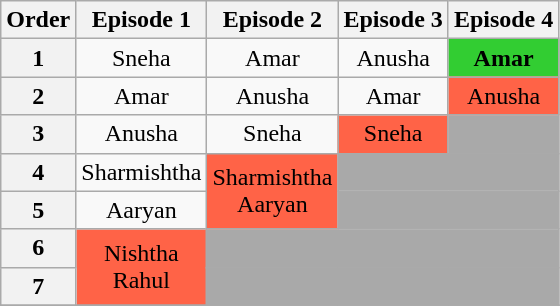<table class="wikitable" style="font-size:100%; text-align: center;">
<tr>
<th>Order</th>
<th>Episode 1</th>
<th>Episode 2</th>
<th>Episode 3</th>
<th>Episode 4</th>
</tr>
<tr>
<th>1</th>
<td>Sneha</td>
<td>Amar</td>
<td>Anusha</td>
<td bgcolor="limegreen"><strong>Amar</strong></td>
</tr>
<tr>
<th>2</th>
<td>Amar</td>
<td>Anusha</td>
<td>Amar</td>
<td bgcolor="Tomato">Anusha</td>
</tr>
<tr>
<th>3</th>
<td>Anusha</td>
<td>Sneha</td>
<td bgcolor="Tomato">Sneha</td>
<td bgcolor="darkgray"></td>
</tr>
<tr>
<th>4</th>
<td>Sharmishtha</td>
<td rowspan="2" bgcolor="Tomato">Sharmishtha<br>Aaryan</td>
<td colspan="2" bgcolor="darkgray"></td>
</tr>
<tr>
<th>5</th>
<td>Aaryan</td>
<td colspan="2" bgcolor="darkgray"></td>
</tr>
<tr>
<th>6</th>
<td rowspan="2" bgcolor="Tomato">Nishtha<br>Rahul</td>
<td colspan="3" bgcolor="darkgray"></td>
</tr>
<tr>
<th>7</th>
<td colspan="3" bgcolor="darkgray"></td>
</tr>
<tr>
</tr>
</table>
